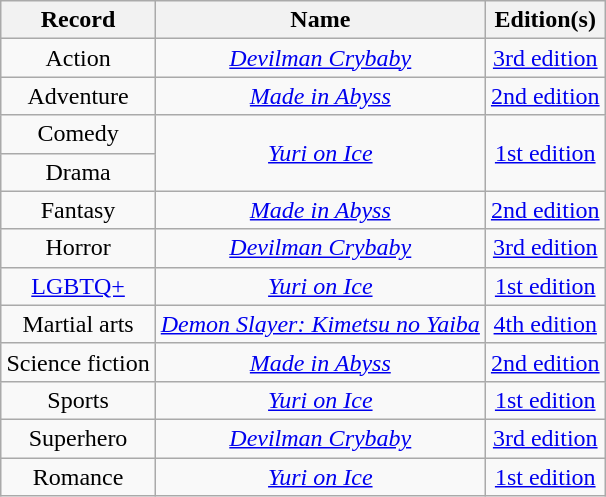<table class="wikitable plainrowheaders sortable" style="text-align:center;margin:auto;">
<tr>
<th>Record</th>
<th>Name</th>
<th>Edition(s)</th>
</tr>
<tr>
<td>Action</td>
<td><em><a href='#'>Devilman Crybaby</a></em></td>
<td><a href='#'>3rd edition</a></td>
</tr>
<tr>
<td>Adventure</td>
<td><em><a href='#'>Made in Abyss</a></em></td>
<td><a href='#'>2nd edition</a></td>
</tr>
<tr>
<td>Comedy</td>
<td rowspan="2"><em><a href='#'>Yuri on Ice</a></em></td>
<td rowspan="2"><a href='#'>1st edition</a></td>
</tr>
<tr>
<td>Drama</td>
</tr>
<tr>
<td>Fantasy</td>
<td><em><a href='#'>Made in Abyss</a></em></td>
<td><a href='#'>2nd edition</a></td>
</tr>
<tr>
<td>Horror</td>
<td><em><a href='#'>Devilman Crybaby</a></em></td>
<td><a href='#'>3rd edition</a></td>
</tr>
<tr>
<td><a href='#'>LGBTQ+</a></td>
<td><em><a href='#'>Yuri on Ice</a></em></td>
<td><a href='#'>1st edition</a></td>
</tr>
<tr>
<td>Martial arts</td>
<td><em><a href='#'>Demon Slayer: Kimetsu no Yaiba</a></em></td>
<td><a href='#'>4th edition</a></td>
</tr>
<tr>
<td>Science fiction</td>
<td><em><a href='#'>Made in Abyss</a></em></td>
<td><a href='#'>2nd edition</a></td>
</tr>
<tr>
<td>Sports</td>
<td><em><a href='#'>Yuri on Ice</a></em></td>
<td><a href='#'>1st edition</a></td>
</tr>
<tr>
<td>Superhero</td>
<td><em><a href='#'>Devilman Crybaby</a></em></td>
<td><a href='#'>3rd edition</a></td>
</tr>
<tr>
<td>Romance</td>
<td><em><a href='#'>Yuri on Ice</a></em></td>
<td><a href='#'>1st edition</a></td>
</tr>
</table>
